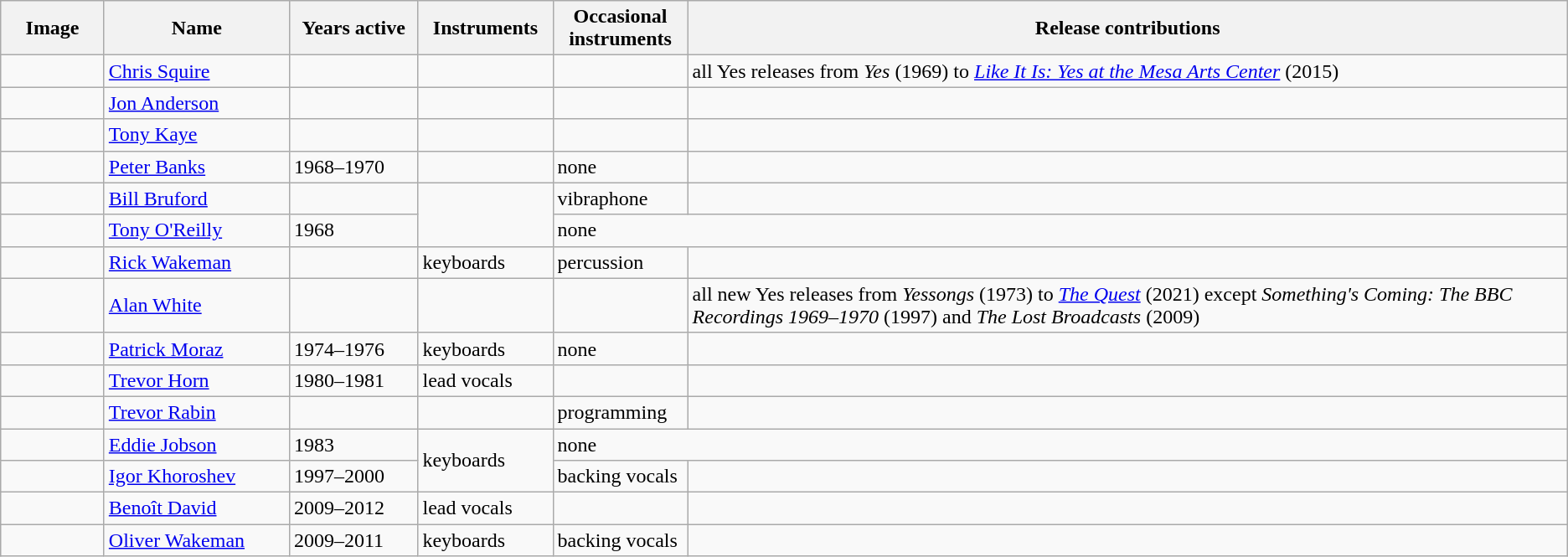<table class="wikitable">
<tr>
<th width="75">Image</th>
<th width="140">Name</th>
<th width="95">Years active</th>
<th width="100">Instruments</th>
<th width="100">Occasional instruments</th>
<th>Release contributions</th>
</tr>
<tr>
<td></td>
<td><a href='#'>Chris Squire</a></td>
<td></td>
<td></td>
<td></td>
<td>all Yes releases from <em>Yes</em> (1969) to <em><a href='#'>Like It Is: Yes at the Mesa Arts Center</a></em> (2015)</td>
</tr>
<tr>
<td></td>
<td><a href='#'>Jon Anderson</a></td>
<td></td>
<td></td>
<td></td>
<td></td>
</tr>
<tr>
<td></td>
<td><a href='#'>Tony Kaye</a></td>
<td></td>
<td></td>
<td></td>
<td></td>
</tr>
<tr>
<td></td>
<td><a href='#'>Peter Banks</a></td>
<td>1968–1970 </td>
<td></td>
<td>none</td>
<td></td>
</tr>
<tr>
<td></td>
<td><a href='#'>Bill Bruford</a></td>
<td></td>
<td rowspan="2"></td>
<td>vibraphone</td>
<td></td>
</tr>
<tr>
<td></td>
<td><a href='#'>Tony O'Reilly</a></td>
<td>1968</td>
<td Colspan="2">none</td>
</tr>
<tr>
<td></td>
<td><a href='#'>Rick Wakeman</a></td>
<td></td>
<td>keyboards</td>
<td>percussion</td>
<td></td>
</tr>
<tr>
<td></td>
<td><a href='#'>Alan White</a></td>
<td></td>
<td></td>
<td></td>
<td>all new Yes releases from <em>Yessongs</em> (1973) to <em><a href='#'>The Quest</a></em> (2021) except <em>Something's Coming: The BBC Recordings 1969–1970</em> (1997) and <em>The Lost Broadcasts</em> (2009)</td>
</tr>
<tr>
<td></td>
<td><a href='#'>Patrick Moraz</a></td>
<td>1974–1976 </td>
<td>keyboards</td>
<td>none</td>
<td></td>
</tr>
<tr>
<td></td>
<td><a href='#'>Trevor Horn</a></td>
<td>1980–1981 </td>
<td>lead vocals</td>
<td></td>
<td></td>
</tr>
<tr>
<td></td>
<td><a href='#'>Trevor Rabin</a></td>
<td></td>
<td></td>
<td>programming</td>
<td></td>
</tr>
<tr>
<td></td>
<td><a href='#'>Eddie Jobson</a></td>
<td>1983</td>
<td rowspan="2">keyboards</td>
<td colspan="2">none</td>
</tr>
<tr>
<td></td>
<td><a href='#'>Igor Khoroshev</a></td>
<td>1997–2000</td>
<td>backing vocals</td>
<td></td>
</tr>
<tr>
<td></td>
<td><a href='#'>Benoît David</a></td>
<td>2009–2012</td>
<td>lead vocals</td>
<td></td>
<td></td>
</tr>
<tr>
<td></td>
<td><a href='#'>Oliver Wakeman</a></td>
<td>2009–2011</td>
<td>keyboards</td>
<td>backing vocals</td>
<td></td>
</tr>
</table>
